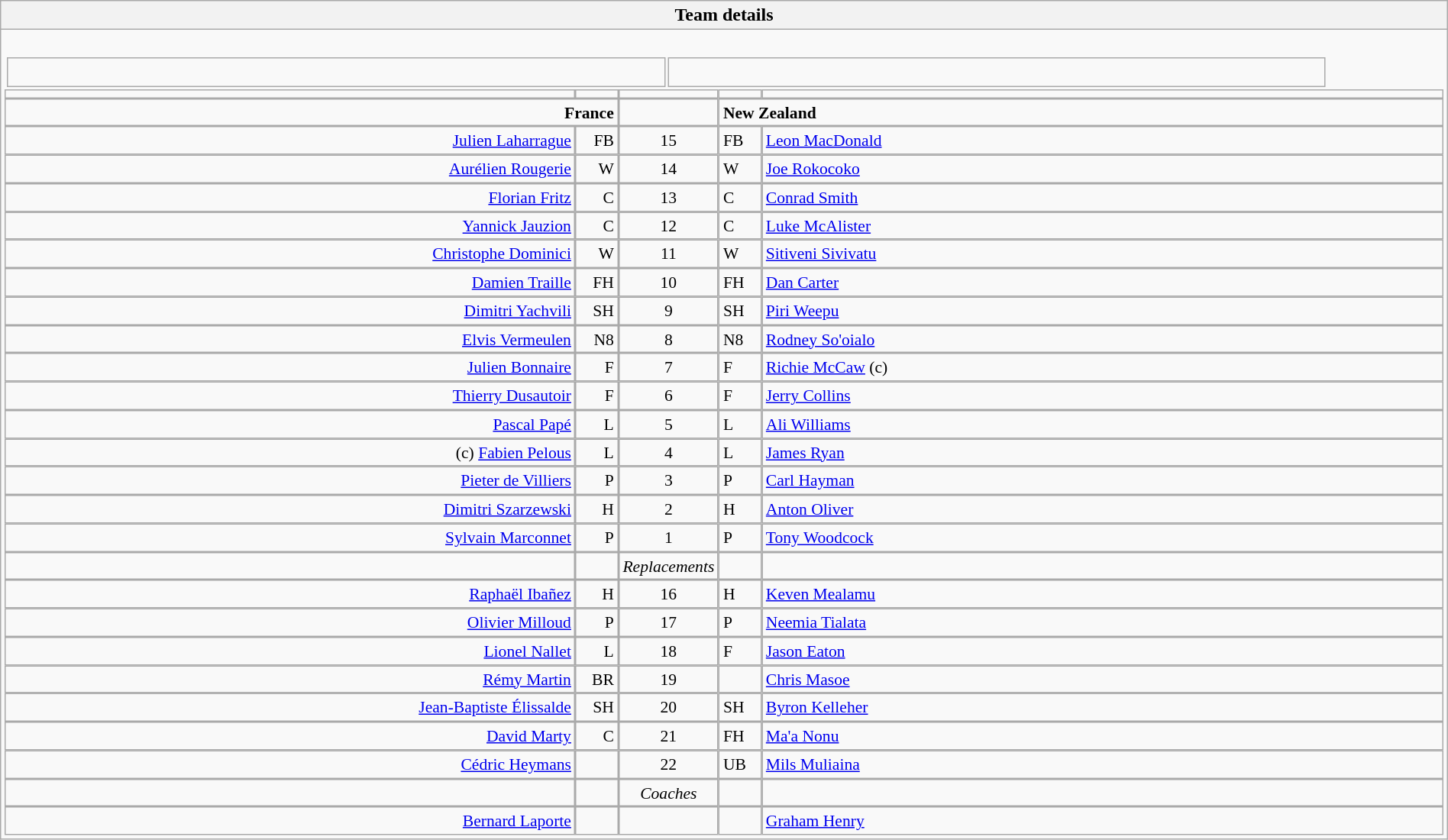<table style="width:100%" class="wikitable collapsible collapsed">
<tr>
<th>Team details</th>
</tr>
<tr>
<td><br><table width=92%>
<tr>
<td></td>
<td><br></td>
</tr>
</table>
<table width="100%" style="font-size: 90%; " cellspacing="0" cellpadding="0" align=center>
<tr>
<td width=41%; text-align=right></td>
<td width=3%; text-align:right></td>
<td width=4%; text-align:center></td>
<td width=3%; text-align:left></td>
<td width=49%; text-align:left></td>
</tr>
<tr>
<td colspan=2; align=right><strong>France</strong></td>
<td></td>
<td colspan=2;><strong>New Zealand</strong></td>
</tr>
<tr>
<td align=right><a href='#'>Julien Laharrague</a></td>
<td align=right>FB</td>
<td align=center>15</td>
<td>FB</td>
<td><a href='#'>Leon MacDonald</a> </td>
</tr>
<tr>
<td align=right><a href='#'>Aurélien Rougerie</a></td>
<td align=right>W</td>
<td align=center>14</td>
<td>W</td>
<td><a href='#'>Joe Rokocoko</a></td>
</tr>
<tr>
<td align=right> <a href='#'>Florian Fritz</a></td>
<td align=right>C</td>
<td align=center>13</td>
<td>C</td>
<td><a href='#'>Conrad Smith</a></td>
</tr>
<tr>
<td align=right><a href='#'>Yannick Jauzion</a></td>
<td align=right>C</td>
<td align=center>12</td>
<td>C</td>
<td><a href='#'>Luke McAlister</a></td>
</tr>
<tr>
<td align=right><a href='#'>Christophe Dominici</a></td>
<td align=right>W</td>
<td align=center>11</td>
<td>W</td>
<td><a href='#'>Sitiveni Sivivatu</a></td>
</tr>
<tr>
<td align=right><a href='#'>Damien Traille</a></td>
<td align=right>FH</td>
<td align=center>10</td>
<td>FH</td>
<td><a href='#'>Dan Carter</a> </td>
</tr>
<tr>
<td align=right> <a href='#'>Dimitri Yachvili</a></td>
<td align=right>SH</td>
<td align=center>9</td>
<td>SH</td>
<td><a href='#'>Piri Weepu</a> </td>
</tr>
<tr>
<td align=right><a href='#'>Elvis Vermeulen</a></td>
<td align=right>N8</td>
<td align=center>8</td>
<td>N8</td>
<td><a href='#'>Rodney So'oialo</a></td>
</tr>
<tr>
<td align=right><a href='#'>Julien Bonnaire</a></td>
<td align=right>F</td>
<td align=center>7</td>
<td>F</td>
<td><a href='#'>Richie McCaw</a> (c) </td>
</tr>
<tr>
<td align=right> <a href='#'>Thierry Dusautoir</a></td>
<td align=right>F</td>
<td align=center>6</td>
<td>F</td>
<td><a href='#'>Jerry Collins</a></td>
</tr>
<tr>
<td align=right><a href='#'>Pascal Papé</a></td>
<td align=right>L</td>
<td align=center>5</td>
<td>L</td>
<td><a href='#'>Ali Williams</a></td>
</tr>
<tr>
<td align=right>  (c) <a href='#'>Fabien Pelous</a></td>
<td align=right>L</td>
<td align=center>4</td>
<td>L</td>
<td><a href='#'>James Ryan</a></td>
</tr>
<tr>
<td align=right><a href='#'>Pieter de Villiers</a></td>
<td align=right>P</td>
<td align=center>3</td>
<td>P</td>
<td><a href='#'>Carl Hayman</a></td>
</tr>
<tr>
<td align=right> <a href='#'>Dimitri Szarzewski</a></td>
<td align=right>H</td>
<td align=center>2</td>
<td>H</td>
<td><a href='#'>Anton Oliver</a> </td>
</tr>
<tr>
<td align=right> <a href='#'>Sylvain Marconnet</a></td>
<td align=right>P</td>
<td align=center>1</td>
<td>P</td>
<td><a href='#'>Tony Woodcock</a> </td>
</tr>
<tr>
<td></td>
<td></td>
<td align=center><em>Replacements</em></td>
<td></td>
<td></td>
</tr>
<tr>
<td align=right> <a href='#'>Raphaël Ibañez</a></td>
<td align=right>H</td>
<td align=center>16</td>
<td>H</td>
<td><a href='#'>Keven Mealamu</a> </td>
</tr>
<tr>
<td align=right> <a href='#'>Olivier Milloud</a></td>
<td align=right>P</td>
<td align=center>17</td>
<td>P</td>
<td><a href='#'>Neemia Tialata</a> </td>
</tr>
<tr>
<td align=right> <a href='#'>Lionel Nallet</a></td>
<td align=right>L</td>
<td align=center>18</td>
<td>F</td>
<td><a href='#'>Jason Eaton</a> </td>
</tr>
<tr>
<td align=right> <a href='#'>Rémy Martin</a></td>
<td align=right>BR</td>
<td align=center>19</td>
<td></td>
<td><a href='#'>Chris Masoe</a></td>
</tr>
<tr>
<td align=right> <a href='#'>Jean-Baptiste Élissalde</a></td>
<td align=right>SH</td>
<td align=center>20</td>
<td>SH</td>
<td><a href='#'>Byron Kelleher</a> </td>
</tr>
<tr>
<td align=right> <a href='#'>David Marty</a></td>
<td align=right>C</td>
<td align=center>21</td>
<td>FH</td>
<td><a href='#'>Ma'a Nonu</a> </td>
</tr>
<tr>
<td align=right><a href='#'>Cédric Heymans</a></td>
<td align=right></td>
<td align=center>22</td>
<td>UB</td>
<td><a href='#'>Mils Muliaina</a> </td>
</tr>
<tr>
<td></td>
<td></td>
<td align=center><em>Coaches</em></td>
<td></td>
<td></td>
</tr>
<tr>
<td align=right> <a href='#'>Bernard Laporte</a></td>
<td></td>
<td></td>
<td></td>
<td><a href='#'>Graham Henry</a> </td>
</tr>
</table>
</td>
</tr>
</table>
